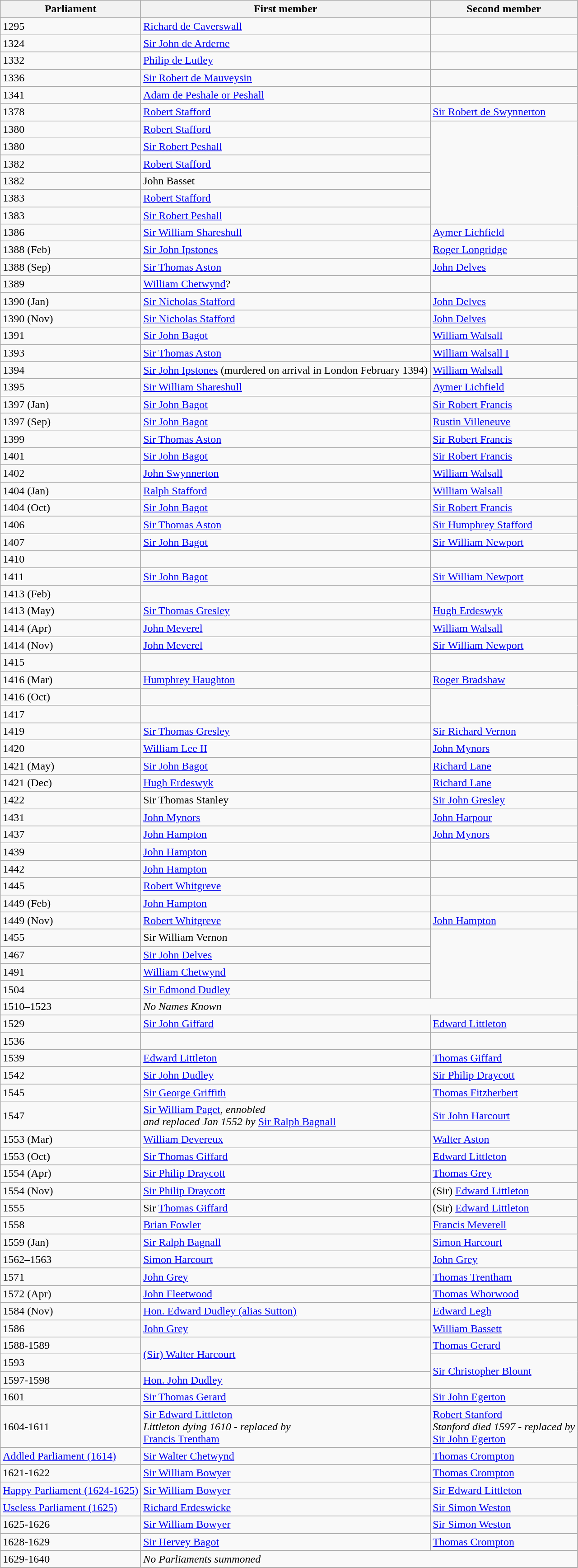<table class="wikitable">
<tr>
<th>Parliament</th>
<th>First member</th>
<th>Second member</th>
</tr>
<tr>
<td>1295</td>
<td><a href='#'>Richard de Caverswall</a></td>
<td></td>
</tr>
<tr>
<td>1324</td>
<td><a href='#'>Sir John de Arderne</a></td>
<td></td>
</tr>
<tr>
<td>1332</td>
<td><a href='#'>Philip de Lutley</a></td>
</tr>
<tr>
<td>1336</td>
<td><a href='#'>Sir Robert de Mauveysin</a></td>
<td></td>
</tr>
<tr>
<td>1341</td>
<td><a href='#'>Adam de Peshale or Peshall</a></td>
</tr>
<tr>
<td>1378</td>
<td><a href='#'>Robert Stafford</a></td>
<td><a href='#'>Sir Robert de Swynnerton</a></td>
</tr>
<tr>
<td>1380</td>
<td><a href='#'>Robert Stafford</a></td>
</tr>
<tr>
<td>1380</td>
<td><a href='#'>Sir Robert Peshall</a></td>
</tr>
<tr>
<td>1382</td>
<td><a href='#'>Robert Stafford</a></td>
</tr>
<tr>
<td>1382</td>
<td>John Basset</td>
</tr>
<tr>
<td>1383</td>
<td><a href='#'>Robert Stafford</a></td>
</tr>
<tr>
<td>1383</td>
<td><a href='#'>Sir Robert Peshall</a></td>
</tr>
<tr>
<td>1386</td>
<td><a href='#'>Sir William Shareshull</a></td>
<td><a href='#'>Aymer Lichfield</a></td>
</tr>
<tr>
<td>1388 (Feb)</td>
<td><a href='#'>Sir John Ipstones</a></td>
<td><a href='#'>Roger Longridge</a></td>
</tr>
<tr>
<td>1388 (Sep)</td>
<td><a href='#'>Sir Thomas Aston</a></td>
<td><a href='#'>John Delves</a></td>
</tr>
<tr>
<td>1389</td>
<td><a href='#'>William Chetwynd</a>?</td>
</tr>
<tr>
<td>1390 (Jan)</td>
<td><a href='#'>Sir Nicholas Stafford</a></td>
<td><a href='#'>John Delves</a></td>
</tr>
<tr>
<td>1390 (Nov)</td>
<td><a href='#'>Sir Nicholas Stafford</a></td>
<td><a href='#'>John Delves</a></td>
</tr>
<tr>
<td>1391</td>
<td><a href='#'>Sir John Bagot</a></td>
<td><a href='#'>William Walsall</a></td>
</tr>
<tr>
<td>1393</td>
<td><a href='#'>Sir Thomas Aston</a></td>
<td><a href='#'>William Walsall I</a></td>
</tr>
<tr>
<td>1394</td>
<td><a href='#'>Sir John Ipstones</a> (murdered on arrival in London February 1394)</td>
<td><a href='#'>William Walsall</a></td>
</tr>
<tr>
<td>1395</td>
<td><a href='#'>Sir William Shareshull</a></td>
<td><a href='#'>Aymer Lichfield</a>  </td>
</tr>
<tr>
<td>1397 (Jan)</td>
<td><a href='#'>Sir John Bagot</a></td>
<td><a href='#'>Sir Robert Francis</a></td>
</tr>
<tr>
<td>1397 (Sep)</td>
<td><a href='#'>Sir John Bagot</a></td>
<td><a href='#'>Rustin Villeneuve</a></td>
</tr>
<tr>
<td>1399</td>
<td><a href='#'>Sir Thomas Aston</a></td>
<td><a href='#'>Sir Robert Francis</a></td>
</tr>
<tr>
<td>1401</td>
<td><a href='#'>Sir John Bagot</a></td>
<td><a href='#'>Sir Robert Francis</a></td>
</tr>
<tr>
<td>1402</td>
<td><a href='#'>John Swynnerton</a></td>
<td><a href='#'>William Walsall</a></td>
</tr>
<tr>
<td>1404 (Jan)</td>
<td><a href='#'>Ralph Stafford</a></td>
<td><a href='#'>William Walsall</a></td>
</tr>
<tr>
<td>1404 (Oct)</td>
<td><a href='#'>Sir John Bagot</a></td>
<td><a href='#'>Sir Robert Francis</a></td>
</tr>
<tr>
<td>1406</td>
<td><a href='#'>Sir Thomas Aston</a></td>
<td><a href='#'>Sir Humphrey Stafford</a></td>
</tr>
<tr>
<td>1407</td>
<td><a href='#'>Sir John Bagot</a></td>
<td><a href='#'>Sir William Newport</a></td>
</tr>
<tr>
<td>1410</td>
<td></td>
</tr>
<tr>
<td>1411</td>
<td><a href='#'>Sir John Bagot</a></td>
<td><a href='#'>Sir William Newport</a></td>
</tr>
<tr>
<td>1413 (Feb)</td>
<td></td>
</tr>
<tr>
<td>1413 (May)</td>
<td><a href='#'>Sir Thomas Gresley</a></td>
<td><a href='#'>Hugh Erdeswyk</a></td>
</tr>
<tr>
<td>1414 (Apr)</td>
<td><a href='#'>John Meverel</a></td>
<td><a href='#'>William Walsall</a></td>
</tr>
<tr>
<td>1414 (Nov)</td>
<td><a href='#'>John Meverel</a></td>
<td><a href='#'>Sir William Newport</a></td>
</tr>
<tr>
<td>1415</td>
<td></td>
</tr>
<tr>
<td>1416 (Mar)</td>
<td><a href='#'>Humphrey Haughton</a></td>
<td><a href='#'>Roger Bradshaw</a></td>
</tr>
<tr>
<td>1416 (Oct)</td>
<td></td>
</tr>
<tr>
<td>1417</td>
<td></td>
</tr>
<tr>
<td>1419</td>
<td><a href='#'>Sir Thomas Gresley</a></td>
<td><a href='#'>Sir Richard Vernon</a></td>
</tr>
<tr>
<td>1420</td>
<td><a href='#'>William Lee II</a></td>
<td><a href='#'>John Mynors</a></td>
</tr>
<tr>
<td>1421 (May)</td>
<td><a href='#'>Sir John Bagot</a></td>
<td><a href='#'>Richard Lane</a></td>
</tr>
<tr>
<td>1421 (Dec)</td>
<td><a href='#'>Hugh Erdeswyk</a></td>
<td><a href='#'>Richard Lane</a>  </td>
</tr>
<tr>
<td>1422</td>
<td>Sir Thomas Stanley</td>
<td><a href='#'>Sir John Gresley</a></td>
</tr>
<tr>
<td>1431</td>
<td><a href='#'>John Mynors</a></td>
<td><a href='#'>John Harpour</a></td>
</tr>
<tr>
<td>1437</td>
<td><a href='#'>John Hampton</a></td>
<td><a href='#'>John Mynors</a></td>
</tr>
<tr>
<td>1439</td>
<td><a href='#'>John Hampton</a></td>
<td></td>
</tr>
<tr>
<td>1442</td>
<td><a href='#'>John Hampton</a></td>
<td></td>
</tr>
<tr>
<td>1445</td>
<td><a href='#'>Robert Whitgreve</a></td>
</tr>
<tr>
<td>1449 (Feb)</td>
<td><a href='#'>John Hampton</a></td>
<td></td>
</tr>
<tr>
<td>1449 (Nov)</td>
<td><a href='#'>Robert Whitgreve</a></td>
<td><a href='#'>John Hampton</a></td>
</tr>
<tr>
<td>1455</td>
<td>Sir William Vernon</td>
</tr>
<tr>
<td>1467</td>
<td><a href='#'>Sir John Delves</a></td>
</tr>
<tr>
<td>1491</td>
<td><a href='#'>William Chetwynd</a></td>
</tr>
<tr>
<td>1504</td>
<td><a href='#'>Sir Edmond Dudley</a></td>
</tr>
<tr>
<td>1510–1523</td>
<td colspan = "2"><em>No Names Known</em></td>
</tr>
<tr>
<td>1529</td>
<td><a href='#'>Sir John Giffard</a></td>
<td><a href='#'>Edward Littleton</a>  </td>
</tr>
<tr>
<td>1536</td>
<td></td>
</tr>
<tr>
<td>1539</td>
<td><a href='#'>Edward Littleton</a></td>
<td><a href='#'>Thomas Giffard</a></td>
</tr>
<tr>
<td>1542</td>
<td><a href='#'>Sir John Dudley</a></td>
<td><a href='#'>Sir Philip Draycott</a></td>
</tr>
<tr>
<td>1545</td>
<td><a href='#'>Sir George Griffith</a></td>
<td><a href='#'>Thomas Fitzherbert</a></td>
</tr>
<tr>
<td>1547</td>
<td><a href='#'>Sir William Paget</a>, <em>ennobled <br> and replaced Jan 1552 by</em> <a href='#'>Sir Ralph Bagnall</a></td>
<td><a href='#'>Sir John Harcourt</a></td>
</tr>
<tr>
<td>1553 (Mar)</td>
<td><a href='#'>William Devereux</a></td>
<td><a href='#'>Walter Aston</a></td>
</tr>
<tr>
<td>1553 (Oct)</td>
<td><a href='#'>Sir Thomas Giffard</a></td>
<td><a href='#'>Edward Littleton</a></td>
</tr>
<tr>
<td>1554 (Apr)</td>
<td><a href='#'>Sir Philip Draycott</a></td>
<td><a href='#'>Thomas Grey</a></td>
</tr>
<tr>
<td>1554 (Nov)</td>
<td><a href='#'>Sir Philip Draycott</a></td>
<td>(Sir) <a href='#'>Edward Littleton</a></td>
</tr>
<tr>
<td>1555</td>
<td>Sir <a href='#'>Thomas Giffard</a></td>
<td>(Sir) <a href='#'>Edward Littleton</a></td>
</tr>
<tr>
<td>1558</td>
<td><a href='#'>Brian Fowler</a></td>
<td><a href='#'>Francis Meverell</a>  </td>
</tr>
<tr>
<td>1559 (Jan)</td>
<td><a href='#'>Sir Ralph Bagnall</a></td>
<td><a href='#'>Simon Harcourt</a></td>
</tr>
<tr>
<td>1562–1563</td>
<td><a href='#'>Simon Harcourt</a></td>
<td><a href='#'>John Grey</a></td>
</tr>
<tr>
<td>1571</td>
<td><a href='#'>John Grey</a></td>
<td><a href='#'>Thomas Trentham</a></td>
</tr>
<tr>
<td>1572 (Apr)</td>
<td><a href='#'>John Fleetwood</a></td>
<td><a href='#'>Thomas Whorwood</a>  </td>
</tr>
<tr>
<td>1584 (Nov)</td>
<td><a href='#'>Hon. Edward Dudley (alias Sutton)</a></td>
<td><a href='#'>Edward Legh</a>  </td>
</tr>
<tr>
<td>1586</td>
<td><a href='#'>John Grey</a></td>
<td><a href='#'>William Bassett</a></td>
</tr>
<tr>
<td>1588-1589</td>
<td rowspan="2"><a href='#'>(Sir) Walter Harcourt</a></td>
<td><a href='#'>Thomas Gerard</a></td>
</tr>
<tr>
<td>1593</td>
<td rowspan="2"><a href='#'>Sir Christopher Blount</a></td>
</tr>
<tr>
<td>1597-1598</td>
<td><a href='#'>Hon. John Dudley</a></td>
</tr>
<tr>
<td>1601</td>
<td><a href='#'>Sir Thomas Gerard</a></td>
<td><a href='#'>Sir John Egerton</a></td>
</tr>
<tr>
<td>1604-1611</td>
<td><a href='#'>Sir Edward Littleton</a> <br> <em>Littleton dying 1610 - replaced by</em> <br> <a href='#'>Francis Trentham</a></td>
<td><a href='#'>Robert Stanford</a> <br> <em>Stanford died 1597 - replaced by</em> <br> <a href='#'>Sir John Egerton</a></td>
</tr>
<tr>
<td><a href='#'>Addled Parliament (1614)</a></td>
<td><a href='#'>Sir Walter Chetwynd</a></td>
<td><a href='#'>Thomas Crompton</a></td>
</tr>
<tr>
<td>1621-1622</td>
<td><a href='#'>Sir William Bowyer</a></td>
<td><a href='#'>Thomas Crompton</a></td>
</tr>
<tr>
<td><a href='#'>Happy Parliament (1624-1625)</a></td>
<td><a href='#'>Sir William Bowyer</a></td>
<td><a href='#'>Sir Edward Littleton</a></td>
</tr>
<tr>
<td><a href='#'>Useless Parliament (1625)</a></td>
<td><a href='#'>Richard Erdeswicke</a></td>
<td><a href='#'>Sir Simon Weston</a></td>
</tr>
<tr>
<td>1625-1626</td>
<td><a href='#'>Sir William Bowyer</a></td>
<td><a href='#'>Sir Simon Weston</a></td>
</tr>
<tr>
<td>1628-1629</td>
<td><a href='#'>Sir Hervey Bagot</a></td>
<td><a href='#'>Thomas Crompton</a></td>
</tr>
<tr>
<td>1629-1640</td>
<td colspan="2"><em>No Parliaments summoned </em></td>
</tr>
<tr>
</tr>
</table>
